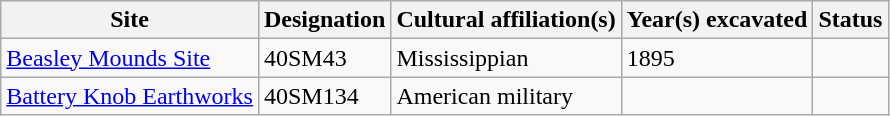<table class="wikitable">
<tr>
<th>Site</th>
<th>Designation</th>
<th>Cultural affiliation(s)</th>
<th>Year(s) excavated</th>
<th>Status</th>
</tr>
<tr>
<td><a href='#'>Beasley Mounds Site</a></td>
<td>40SM43</td>
<td>Mississippian</td>
<td>1895</td>
<td></td>
</tr>
<tr>
<td><a href='#'>Battery Knob Earthworks</a></td>
<td>40SM134</td>
<td>American military</td>
<td></td>
<td></td>
</tr>
</table>
